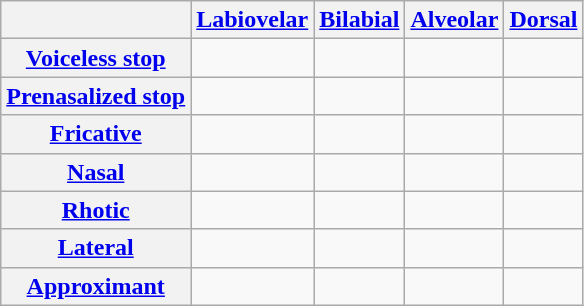<table class="wikitable" style="text-align:center;">
<tr>
<th></th>
<th><a href='#'>Labiovelar</a></th>
<th><a href='#'>Bilabial</a></th>
<th><a href='#'>Alveolar</a></th>
<th><a href='#'>Dorsal</a></th>
</tr>
<tr>
<th><a href='#'>Voiceless stop</a></th>
<td> </td>
<td></td>
<td> </td>
<td> </td>
</tr>
<tr>
<th><a href='#'>Prenasalized stop</a></th>
<td></td>
<td> </td>
<td> </td>
<td></td>
</tr>
<tr>
<th><a href='#'>Fricative</a></th>
<td></td>
<td> </td>
<td> </td>
<td> </td>
</tr>
<tr>
<th><a href='#'>Nasal</a></th>
<td> </td>
<td> </td>
<td> </td>
<td> </td>
</tr>
<tr>
<th><a href='#'>Rhotic</a></th>
<td></td>
<td></td>
<td> </td>
<td></td>
</tr>
<tr>
<th><a href='#'>Lateral</a></th>
<td></td>
<td></td>
<td> </td>
<td></td>
</tr>
<tr>
<th><a href='#'>Approximant</a></th>
<td> </td>
<td></td>
<td></td>
<td></td>
</tr>
</table>
